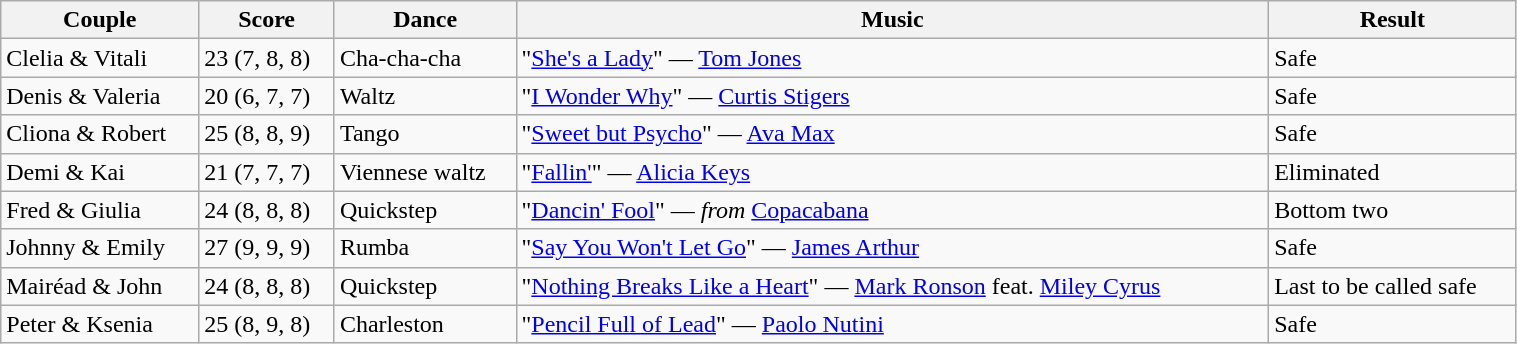<table class="wikitable" style="width:80%;">
<tr>
<th>Couple</th>
<th>Score</th>
<th>Dance</th>
<th>Music</th>
<th>Result</th>
</tr>
<tr>
<td>Clelia & Vitali</td>
<td>23 (7, 8, 8)</td>
<td>Cha-cha-cha</td>
<td>"<a href='#'>She's a Lady</a>" — <a href='#'>Tom Jones</a></td>
<td>Safe</td>
</tr>
<tr>
<td>Denis & Valeria</td>
<td>20 (6, 7, 7)</td>
<td>Waltz</td>
<td>"<a href='#'>I Wonder Why</a>" — <a href='#'>Curtis Stigers</a></td>
<td>Safe</td>
</tr>
<tr>
<td>Cliona & Robert</td>
<td>25 (8, 8, 9)</td>
<td>Tango</td>
<td>"<a href='#'>Sweet but Psycho</a>" — <a href='#'>Ava Max</a></td>
<td>Safe</td>
</tr>
<tr>
<td>Demi & Kai</td>
<td>21 (7, 7, 7)</td>
<td>Viennese waltz</td>
<td>"<a href='#'>Fallin'</a>" — <a href='#'>Alicia Keys</a></td>
<td>Eliminated</td>
</tr>
<tr>
<td>Fred & Giulia</td>
<td>24 (8, 8, 8)</td>
<td>Quickstep</td>
<td>"<a href='#'>Dancin' Fool</a>" — <em>from</em> <a href='#'>Copacabana</a></td>
<td>Bottom two</td>
</tr>
<tr>
<td>Johnny & Emily</td>
<td>27 (9, 9, 9)</td>
<td>Rumba</td>
<td>"<a href='#'>Say You Won't Let Go</a>" — <a href='#'>James Arthur</a></td>
<td>Safe</td>
</tr>
<tr>
<td>Mairéad & John</td>
<td>24 (8, 8, 8)</td>
<td>Quickstep</td>
<td>"<a href='#'>Nothing Breaks Like a Heart</a>" — <a href='#'>Mark Ronson</a> feat. <a href='#'>Miley Cyrus</a></td>
<td>Last to be called safe</td>
</tr>
<tr>
<td>Peter & Ksenia</td>
<td>25 (8, 9, 8)</td>
<td>Charleston</td>
<td>"<a href='#'>Pencil Full of Lead</a>" — <a href='#'>Paolo Nutini</a></td>
<td>Safe</td>
</tr>
</table>
